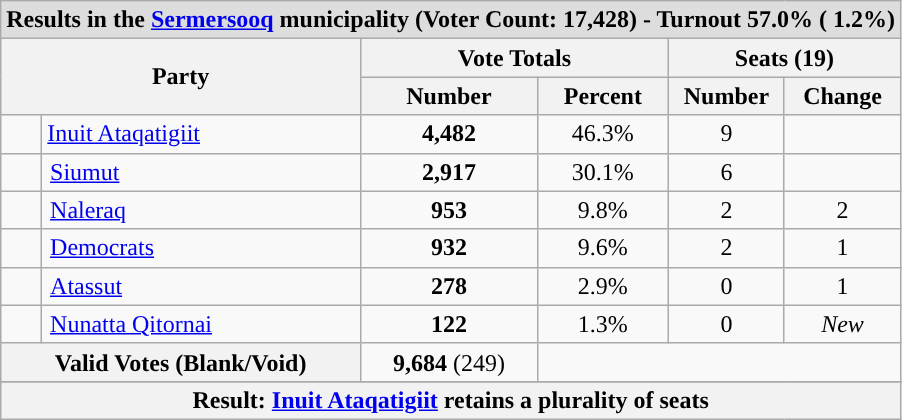<table class="wikitable" style="margin-left:1em;">
<tr>
<th colspan="6" style="background:#dddddd; text-align:center;"><strong>Results in the <a href='#'>Sermersooq</a> municipality</strong> (Voter Count: 17,428) - Turnout 57.0% ( 1.2%)</th>
</tr>
<tr>
<th colspan="2" rowspan="2">Party</th>
<th colspan="2">Vote Totals</th>
<th colspan="2">Seats (19)</th>
</tr>
<tr>
<th>Number</th>
<th style="width:80px;">Percent</th>
<th style="width:70px;">Number</th>
<th style="width:70px;">Change</th>
</tr>
<tr>
<td style="width:20px; background:"></td>
<td style="width:200px padding-left:5px;"><a href='#'>Inuit Ataqatigiit</a></td>
<td style="text-align:center;"><strong>4,482</strong></td>
<td style="text-align:center;">46.3%</td>
<td style="text-align:center;">9</td>
<td style="text-align:center;"></td>
</tr>
<tr>
<td style="background:"></td>
<td style="padding-left:5px;"><a href='#'>Siumut</a></td>
<td style="text-align:center;"><strong>2,917</strong></td>
<td style="text-align:center;">30.1%</td>
<td style="text-align:center;">6</td>
<td style="text-align:center;"></td>
</tr>
<tr>
<td style="background:"></td>
<td style="padding-left:5px;"><a href='#'>Naleraq</a></td>
<td style="text-align:center;"><strong>953</strong></td>
<td style="text-align:center;">9.8%</td>
<td style="text-align:center;">2</td>
<td style="text-align:center;"> 2</td>
</tr>
<tr>
<td style="background:"></td>
<td style="padding-left:5px;"><a href='#'>Democrats</a></td>
<td style="text-align:center;"><strong>932</strong></td>
<td style="text-align:center;">9.6%</td>
<td style="text-align:center;">2</td>
<td style="text-align:center;"> 1</td>
</tr>
<tr>
<td style="background:"></td>
<td style="padding-left:5px;"><a href='#'>Atassut</a></td>
<td style="text-align:center;"><strong>278</strong></td>
<td style="text-align:center;">2.9%</td>
<td style="text-align:center;">0</td>
<td style="text-align:center;"> 1</td>
</tr>
<tr>
<td style="background:"></td>
<td style="padding-left:5px;"><a href='#'>Nunatta Qitornai</a></td>
<td style="text-align:center;"><strong>122</strong></td>
<td style="text-align:center;">1.3%</td>
<td style="text-align:center;">0</td>
<td style="text-align:center;"><em>New</em></td>
</tr>
<tr>
<th colspan="2" rowspan="1"><strong>Valid Votes</strong> (Blank/Void)</th>
<td style="text-align:center;"><strong>9,684</strong> (249)</td>
<td colspan="4"></td>
</tr>
<tr>
</tr>
<tr>
<th colspan="6">Result: <a href='#'>Inuit Ataqatigiit</a> retains a plurality of seats</th>
</tr>
</table>
